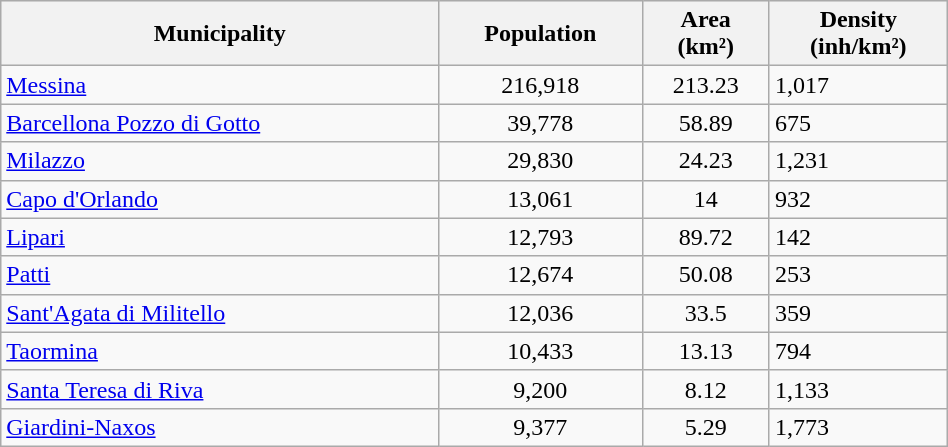<table class="wikitable" style="width:50%;">
<tr bgcolor="#EFEFEF">
<th>Municipality</th>
<th>Population</th>
<th>Area<br>(km²)</th>
<th>Density<br>(inh/km²)</th>
</tr>
<tr>
<td align=left><a href='#'>Messina</a></td>
<td align=center>216,918</td>
<td align=center>213.23</td>
<td>1,017</td>
</tr>
<tr>
<td align=left><a href='#'>Barcellona Pozzo di Gotto</a></td>
<td align=center>39,778</td>
<td align=center>58.89</td>
<td>675</td>
</tr>
<tr>
<td align=left><a href='#'>Milazzo</a></td>
<td align=center>29,830</td>
<td align=center>24.23</td>
<td>1,231</td>
</tr>
<tr>
<td align=left><a href='#'>Capo d'Orlando</a></td>
<td align=center>13,061</td>
<td align=center>14</td>
<td>932</td>
</tr>
<tr>
<td align="left"><a href='#'>Lipari</a></td>
<td align="center">12,793</td>
<td align="center">89.72</td>
<td>142</td>
</tr>
<tr>
<td align="left"><a href='#'>Patti</a></td>
<td align="center">12,674</td>
<td align="center">50.08</td>
<td>253</td>
</tr>
<tr>
<td align=left><a href='#'>Sant'Agata di Militello</a></td>
<td align=center>12,036</td>
<td align=center>33.5</td>
<td>359</td>
</tr>
<tr>
<td align=left><a href='#'>Taormina</a></td>
<td align=center>10,433</td>
<td align=center>13.13</td>
<td>794</td>
</tr>
<tr>
<td align=left><a href='#'>Santa Teresa di Riva</a></td>
<td align=center>9,200</td>
<td align=center>8.12</td>
<td>1,133</td>
</tr>
<tr>
<td align=left><a href='#'>Giardini-Naxos</a></td>
<td align=center>9,377</td>
<td align=center>5.29</td>
<td>1,773</td>
</tr>
</table>
